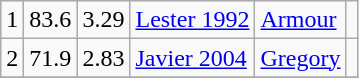<table class="wikitable">
<tr>
<td>1</td>
<td>83.6</td>
<td>3.29</td>
<td><a href='#'>Lester 1992</a></td>
<td><a href='#'>Armour</a></td>
<td></td>
</tr>
<tr>
<td>2</td>
<td>71.9</td>
<td>2.83</td>
<td><a href='#'>Javier 2004</a></td>
<td><a href='#'>Gregory</a></td>
<td></td>
</tr>
<tr>
</tr>
</table>
